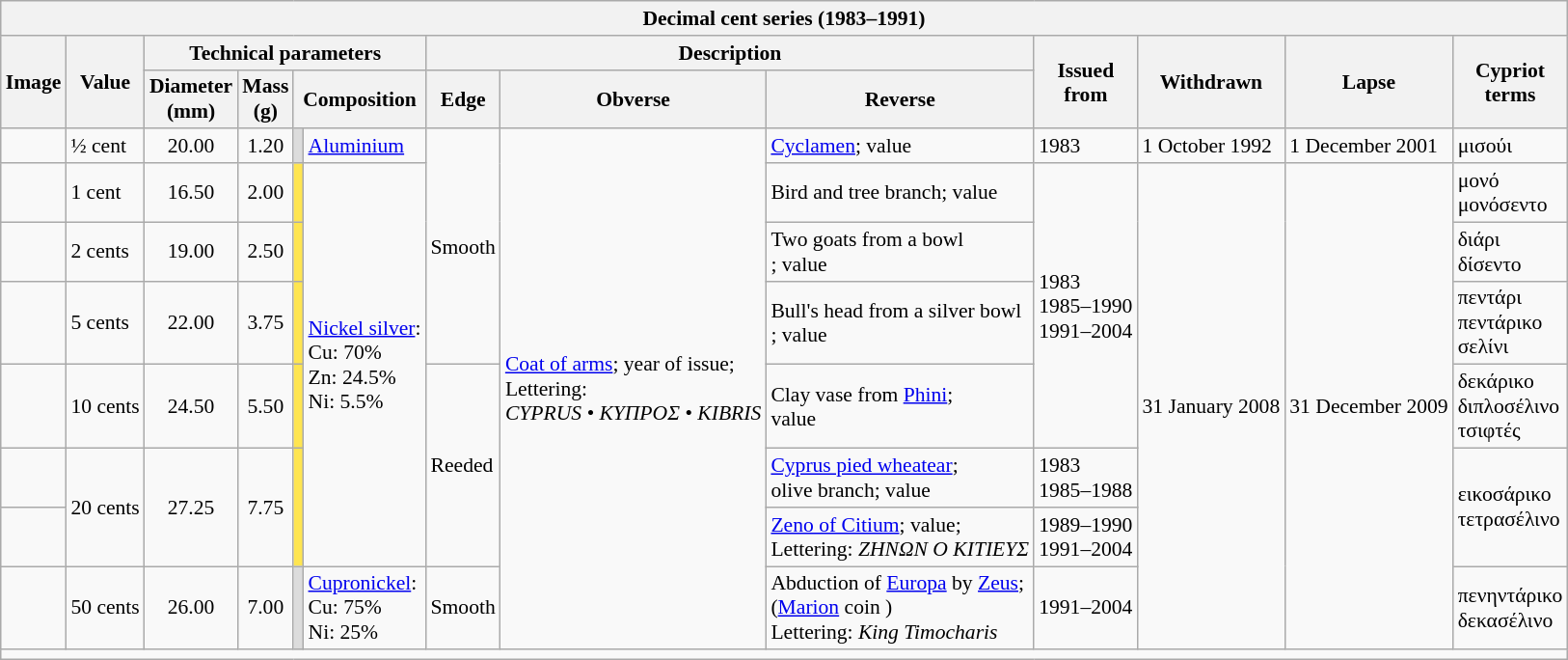<table class="wikitable" style="margin:auto; font-size:90%; border-width:1px;">
<tr>
<th colspan=13>Decimal cent series (1983–1991)</th>
</tr>
<tr>
<th rowspan=2>Image</th>
<th rowspan=2>Value</th>
<th colspan=4>Technical parameters</th>
<th colspan=3>Description</th>
<th rowspan=2>Issued<br>from</th>
<th rowspan=2>Withdrawn</th>
<th rowspan=2>Lapse</th>
<th rowspan=2>Cypriot<br>terms</th>
</tr>
<tr>
<th>Diameter<br>(mm)</th>
<th>Mass<br>(g)</th>
<th colspan=2>Composition</th>
<th>Edge</th>
<th>Obverse</th>
<th>Reverse</th>
</tr>
<tr>
<td align="center"></td>
<td>½ cent</td>
<td align=center>20.00<br></td>
<td align=center>1.20</td>
<td style="background-color:#dcdcdc;"></td>
<td><a href='#'>Aluminium</a></td>
<td rowspan=4>Smooth</td>
<td rowspan=8><a href='#'>Coat of arms</a>; year of issue;<br>Lettering:<br><em>CYPRUS • ΚΥΠΡΟΣ • KIBRIS</em></td>
<td><a href='#'>Cyclamen</a>; value</td>
<td>1983</td>
<td>1 October 1992</td>
<td>1 December 2001</td>
<td>μισούι</td>
</tr>
<tr>
<td></td>
<td>1 cent</td>
<td align=center>16.50</td>
<td align=center>2.00</td>
<td style="background-color:#ffe550;"></td>
<td rowspan="6"><a href='#'>Nickel silver</a>:<br>Cu: 70%<br>Zn: 24.5%<br>Ni: 5.5%</td>
<td>Bird and tree branch; value</td>
<td rowspan=4>1983<br>1985–1990<br>1991–2004</td>
<td rowspan=7>31 January 2008</td>
<td rowspan=7>31 December 2009</td>
<td>μονό<br>μονόσεντο</td>
</tr>
<tr>
<td></td>
<td>2 cents</td>
<td align=center>19.00</td>
<td align=center>2.50</td>
<td style="background-color:#ffe550;"></td>
<td>Two goats from a bowl<br>; value</td>
<td>διάρι<br>δίσεντο</td>
</tr>
<tr>
<td></td>
<td>5 cents</td>
<td align=center>22.00</td>
<td align=center>3.75</td>
<td style="background-color:#ffe550;"></td>
<td>Bull's head from a silver bowl<br>; value</td>
<td>πεντάρι<br>πεντάρικο<br>σελίνι</td>
</tr>
<tr>
<td></td>
<td>10 cents</td>
<td align=center>24.50</td>
<td align=center>5.50</td>
<td style="background-color:#ffe550;"></td>
<td rowspan=3>Reeded</td>
<td>Clay vase from <a href='#'>Phini</a>;<br>value</td>
<td>δεκάρικο<br>διπλοσέλινο<br>τσιφτές</td>
</tr>
<tr>
<td></td>
<td rowspan=2>20 cents</td>
<td rowspan=2 align=center>27.25</td>
<td rowspan=2 align=center>7.75</td>
<td rowspan=2 style="background-color:#ffe550;"></td>
<td><a href='#'>Cyprus pied wheatear</a>;<br>olive branch; value</td>
<td>1983<br>1985–1988</td>
<td rowspan=2>εικοσάρικο<br>τετρασέλινο</td>
</tr>
<tr>
<td align=center></td>
<td><a href='#'>Zeno of Citium</a>; value;<br>Lettering: <em>ΖΗΝΩΝ Ο ΚΙΤΙΕΥΣ</em></td>
<td>1989–1990<br>1991–2004</td>
</tr>
<tr>
<td align="center"></td>
<td>50 cents</td>
<td align=center>26.00<br></td>
<td align=center>7.00</td>
<td style="background-color:#dcdcdc;"></td>
<td><a href='#'>Cupronickel</a>:<br>Cu: 75%<br>Ni: 25%</td>
<td>Smooth</td>
<td>Abduction of <a href='#'>Europa</a> by <a href='#'>Zeus</a>;<br>(<a href='#'>Marion</a> coin )<br>Lettering: <em>King Timocharis</em><br></td>
<td>1991–2004</td>
<td>πενηντάρικο<br>δεκασέλινο</td>
</tr>
<tr>
<td colspan=13></td>
</tr>
</table>
